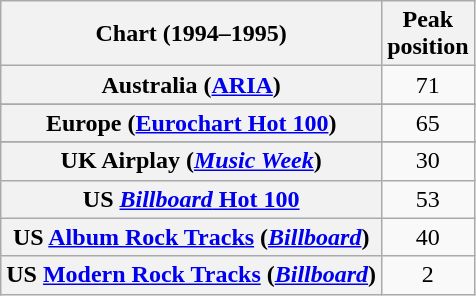<table class="wikitable sortable plainrowheaders" style="text-align:center">
<tr>
<th>Chart (1994–1995)</th>
<th>Peak<br>position</th>
</tr>
<tr>
<th scope="row">Australia (<a href='#'>ARIA</a>)</th>
<td>71</td>
</tr>
<tr>
</tr>
<tr>
</tr>
<tr>
<th scope="row">Europe (<a href='#'>Eurochart Hot 100</a>)</th>
<td>65</td>
</tr>
<tr>
</tr>
<tr>
</tr>
<tr>
<th scope="row">UK Airplay (<em><a href='#'>Music Week</a></em>)</th>
<td>30</td>
</tr>
<tr>
<th scope="row">US <a href='#'><em>Billboard</em> Hot 100</a></th>
<td>53</td>
</tr>
<tr>
<th scope="row">US <a href='#'>Album Rock Tracks</a> (<em><a href='#'>Billboard</a></em>)</th>
<td>40</td>
</tr>
<tr>
<th scope="row">US <a href='#'>Modern Rock Tracks</a> (<em><a href='#'>Billboard</a></em>)</th>
<td>2</td>
</tr>
</table>
